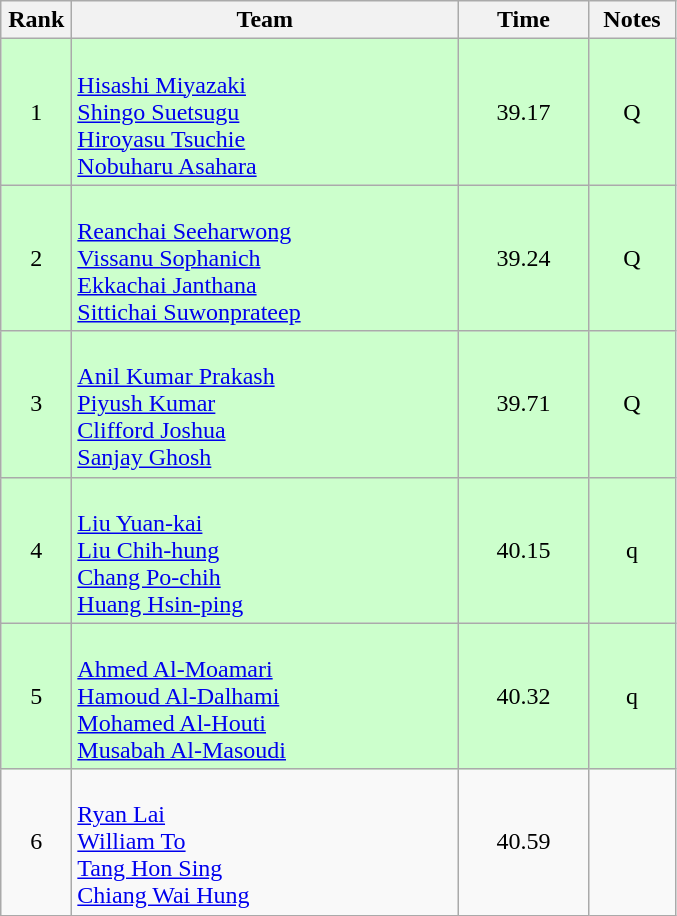<table class="wikitable" style="text-align:center">
<tr>
<th width=40>Rank</th>
<th width=250>Team</th>
<th width=80>Time</th>
<th width=50>Notes</th>
</tr>
<tr bgcolor="ccffcc">
<td>1</td>
<td align=left><br><a href='#'>Hisashi Miyazaki</a><br><a href='#'>Shingo Suetsugu</a><br><a href='#'>Hiroyasu Tsuchie</a><br><a href='#'>Nobuharu Asahara</a></td>
<td>39.17</td>
<td>Q</td>
</tr>
<tr bgcolor="ccffcc">
<td>2</td>
<td align=left><br><a href='#'>Reanchai Seeharwong</a><br><a href='#'>Vissanu Sophanich</a><br><a href='#'>Ekkachai Janthana</a><br><a href='#'>Sittichai Suwonprateep</a></td>
<td>39.24</td>
<td>Q</td>
</tr>
<tr bgcolor="ccffcc">
<td>3</td>
<td align=left><br><a href='#'>Anil Kumar Prakash</a><br><a href='#'>Piyush Kumar</a><br><a href='#'>Clifford Joshua</a><br><a href='#'>Sanjay Ghosh</a></td>
<td>39.71</td>
<td>Q</td>
</tr>
<tr bgcolor="ccffcc">
<td>4</td>
<td align=left><br><a href='#'>Liu Yuan-kai</a><br><a href='#'>Liu Chih-hung</a><br><a href='#'>Chang Po-chih</a><br><a href='#'>Huang Hsin-ping</a></td>
<td>40.15</td>
<td>q</td>
</tr>
<tr bgcolor="ccffcc">
<td>5</td>
<td align=left><br><a href='#'>Ahmed Al-Moamari</a><br><a href='#'>Hamoud Al-Dalhami</a><br><a href='#'>Mohamed Al-Houti</a><br><a href='#'>Musabah Al-Masoudi</a></td>
<td>40.32</td>
<td>q</td>
</tr>
<tr>
<td>6</td>
<td align=left><br><a href='#'>Ryan Lai</a><br><a href='#'>William To</a><br><a href='#'>Tang Hon Sing</a><br><a href='#'>Chiang Wai Hung</a></td>
<td>40.59</td>
<td></td>
</tr>
</table>
